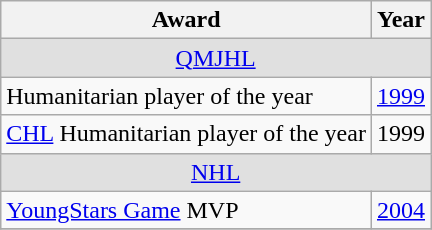<table class="wikitable">
<tr>
<th>Award</th>
<th>Year</th>
</tr>
<tr ALIGN="center" bgcolor="#e0e0e0">
<td colspan="3"><a href='#'>QMJHL</a></td>
</tr>
<tr>
<td>Humanitarian player of the year</td>
<td><a href='#'>1999</a></td>
</tr>
<tr>
<td><a href='#'>CHL</a> Humanitarian player of the year</td>
<td>1999</td>
</tr>
<tr ALIGN="center" bgcolor="#e0e0e0">
<td colspan="3"><a href='#'>NHL</a></td>
</tr>
<tr>
<td><a href='#'>YoungStars Game</a> MVP</td>
<td><a href='#'>2004</a></td>
</tr>
<tr>
</tr>
</table>
